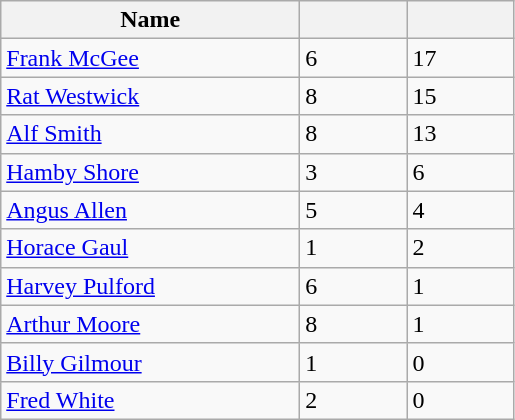<table class="wikitable">
<tr>
<th style="width:12em">Name</th>
<th style="width:4em"></th>
<th style="width:4em"></th>
</tr>
<tr>
<td><a href='#'>Frank McGee</a></td>
<td>6</td>
<td>17</td>
</tr>
<tr>
<td><a href='#'>Rat Westwick</a></td>
<td>8</td>
<td>15</td>
</tr>
<tr>
<td><a href='#'>Alf Smith</a></td>
<td>8</td>
<td>13</td>
</tr>
<tr>
<td><a href='#'>Hamby Shore</a></td>
<td>3</td>
<td>6</td>
</tr>
<tr>
<td><a href='#'>Angus Allen</a></td>
<td>5</td>
<td>4</td>
</tr>
<tr>
<td><a href='#'>Horace Gaul</a></td>
<td>1</td>
<td>2</td>
</tr>
<tr>
<td><a href='#'>Harvey Pulford</a></td>
<td>6</td>
<td>1</td>
</tr>
<tr>
<td><a href='#'>Arthur Moore</a></td>
<td>8</td>
<td>1</td>
</tr>
<tr>
<td><a href='#'>Billy Gilmour</a></td>
<td>1</td>
<td>0</td>
</tr>
<tr>
<td><a href='#'>Fred White</a></td>
<td>2</td>
<td>0</td>
</tr>
</table>
